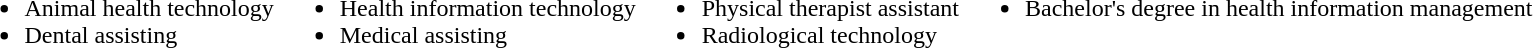<table>
<tr>
<td style="vertical-align:top"><br><ul><li>Animal health technology</li><li>Dental assisting</li></ul></td>
<td style="vertical-align:top"><br><ul><li>Health information technology</li><li>Medical assisting</li></ul></td>
<td style="vertical-align:top"><br><ul><li>Physical therapist assistant</li><li>Radiological technology</li></ul></td>
<td style="vertical-align:top"><br><ul><li>Bachelor's degree in health information management</li></ul></td>
</tr>
</table>
